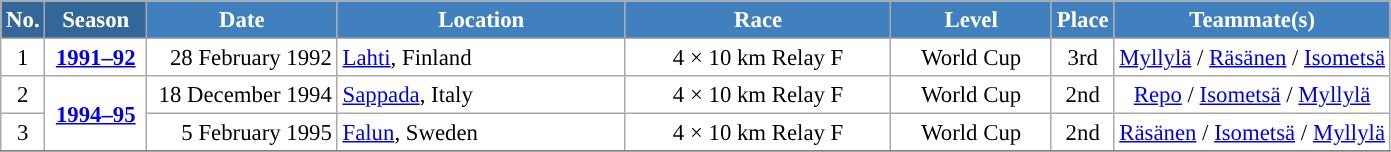<table class="wikitable sortable" style="font-size:95%; text-align:center; border:grey solid 1px; border-collapse:collapse; background:#ffffff;">
<tr style="background:#efefef;">
<th style="background-color:#369; color:white;">No.</th>
<th style="background-color:#369; color:white;">Season</th>
<th style="background-color:#4180be; color:white; width:120px;">Date</th>
<th style="background-color:#4180be; color:white; width:185px;">Location</th>
<th style="background-color:#4180be; color:white; width:170px;">Race</th>
<th style="background-color:#4180be; color:white; width:100px;">Level</th>
<th style="background-color:#4180be; color:white;">Place</th>
<th style="background-color:#4180be; color:white;">Teammate(s)</th>
</tr>
<tr>
<td align=center>1</td>
<td rowspan=1 align=center><strong> <a href='#'>1991–92</a> </strong></td>
<td align=right>28 February 1992</td>
<td align=left> <a href='#'>Lahti</a>, Finland</td>
<td>4 × 10 km Relay F</td>
<td>World Cup</td>
<td>3rd</td>
<td><a href='#'>Myllylä</a> / <a href='#'>Räsänen</a> / <a href='#'>Isometsä</a></td>
</tr>
<tr>
<td align=center>2</td>
<td rowspan=2 align=center><strong> <a href='#'>1994–95</a> </strong></td>
<td align=right>18 December 1994</td>
<td align=left> <a href='#'>Sappada</a>, Italy</td>
<td>4 × 10 km Relay F</td>
<td>World Cup</td>
<td>2nd</td>
<td><a href='#'>Repo</a> / <a href='#'>Isometsä</a> / <a href='#'>Myllylä</a></td>
</tr>
<tr>
<td align=center>3</td>
<td align=right>5 February 1995</td>
<td align=left> <a href='#'>Falun</a>, Sweden</td>
<td>4 × 10 km Relay F</td>
<td>World Cup</td>
<td>2nd</td>
<td><a href='#'>Räsänen</a> / <a href='#'>Isometsä</a> / <a href='#'>Myllylä</a></td>
</tr>
<tr>
</tr>
</table>
